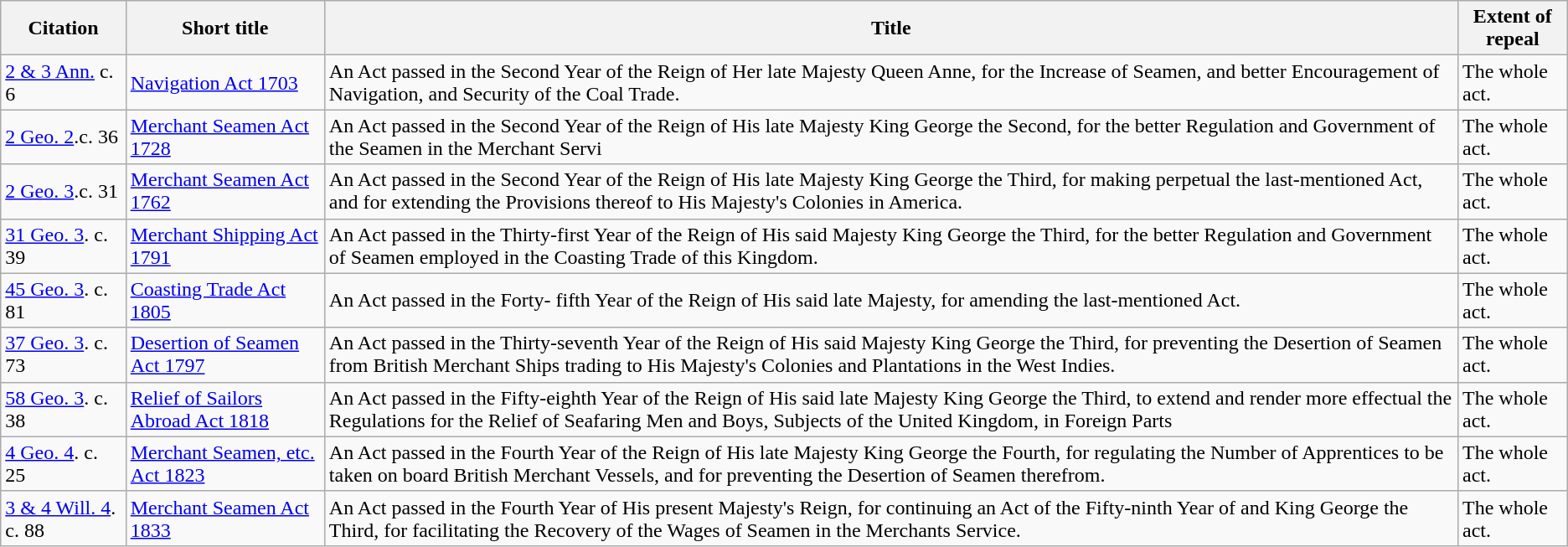<table class="wikitable">
<tr>
<th>Citation</th>
<th>Short title</th>
<th>Title</th>
<th>Extent of repeal</th>
</tr>
<tr>
<td><a href='#'>2 & 3 Ann.</a> c. 6</td>
<td><a href='#'>Navigation Act 1703</a></td>
<td>An Act passed in the Second Year of the Reign of Her late Majesty Queen Anne, for the Increase of Seamen, and better Encouragement of Navigation, and Security of the Coal Trade.</td>
<td>The whole act.</td>
</tr>
<tr>
<td><a href='#'>2 Geo. 2</a>.c. 36</td>
<td><a href='#'>Merchant Seamen Act 1728</a></td>
<td>An Act passed in the Second Year of the Reign of His late Majesty King George the Second, for the better Regulation and Government of the Seamen in the Merchant Servi</td>
<td>The whole act.</td>
</tr>
<tr>
<td><a href='#'>2 Geo. 3</a>.c. 31</td>
<td><a href='#'>Merchant Seamen Act 1762</a></td>
<td>An Act passed in the Second Year of the Reign of His late Majesty King George the Third, for making perpetual the last-mentioned Act, and for extending the Provisions thereof to His Majesty's Colonies in America.</td>
<td>The whole act.</td>
</tr>
<tr>
<td><a href='#'>31 Geo. 3</a>. c. 39</td>
<td><a href='#'>Merchant Shipping Act 1791</a></td>
<td>An Act passed in the Thirty-first Year of the Reign of His said Majesty King George the Third, for the better Regulation and Government of Seamen employed in the Coasting Trade of this Kingdom.</td>
<td>The whole act.</td>
</tr>
<tr>
<td><a href='#'>45 Geo. 3</a>. c. 81</td>
<td><a href='#'>Coasting Trade Act 1805</a></td>
<td>An Act passed in the Forty- fifth Year of the Reign of His said late Majesty, for amending the last-mentioned Act.</td>
<td>The whole act.</td>
</tr>
<tr>
<td><a href='#'>37 Geo. 3</a>. c. 73</td>
<td><a href='#'>Desertion of Seamen Act 1797</a></td>
<td>An Act passed in the Thirty-seventh Year of the Reign of His said Majesty King George the Third, for preventing the Desertion of Seamen from British Merchant Ships trading to His Majesty's Colonies and Plantations in the West Indies.</td>
<td>The whole act.</td>
</tr>
<tr>
<td><a href='#'>58 Geo. 3</a>. c. 38</td>
<td><a href='#'>Relief of Sailors Abroad Act 1818</a></td>
<td>An Act passed in the Fifty-eighth Year of the Reign of His said late Majesty King George the Third, to extend and render more effectual the Regulations for the Relief of Seafaring Men and Boys, Subjects of the United Kingdom, in Foreign Parts</td>
<td>The whole act.</td>
</tr>
<tr>
<td><a href='#'>4 Geo. 4</a>. c. 25</td>
<td><a href='#'>Merchant Seamen, etc. Act 1823</a></td>
<td>An Act passed in the Fourth Year of the Reign of His late Majesty King George the Fourth, for regulating the Number of Apprentices to be taken on board British Merchant Vessels, and for preventing the Desertion of Seamen therefrom.</td>
<td>The whole act.</td>
</tr>
<tr>
<td><a href='#'>3 & 4 Will. 4</a>. c. 88</td>
<td><a href='#'>Merchant Seamen Act 1833</a></td>
<td>An Act passed in the Fourth Year of His present Majesty's Reign, for continuing an Act of the Fifty-ninth Year of and King George the Third, for facilitating the Recovery of the Wages of Seamen in the Merchants Service.</td>
<td>The whole act.</td>
</tr>
</table>
